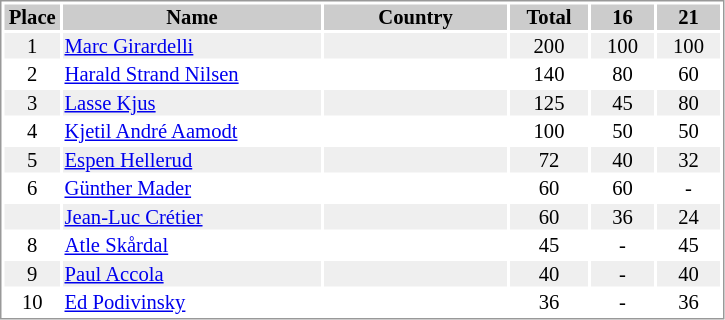<table border="0" style="border: 1px solid #999; background-color:#FFFFFF; text-align:center; font-size:86%; line-height:15px;">
<tr align="center" bgcolor="#CCCCCC">
<th width=35>Place</th>
<th width=170>Name</th>
<th width=120>Country</th>
<th width=50>Total</th>
<th width=40>16</th>
<th width=40>21</th>
</tr>
<tr bgcolor="#EFEFEF">
<td>1</td>
<td align="left"><a href='#'>Marc Girardelli</a></td>
<td align="left"></td>
<td>200</td>
<td>100</td>
<td>100</td>
</tr>
<tr>
<td>2</td>
<td align="left"><a href='#'>Harald Strand Nilsen</a></td>
<td align="left"></td>
<td>140</td>
<td>80</td>
<td>60</td>
</tr>
<tr bgcolor="#EFEFEF">
<td>3</td>
<td align="left"><a href='#'>Lasse Kjus</a></td>
<td align="left"></td>
<td>125</td>
<td>45</td>
<td>80</td>
</tr>
<tr>
<td>4</td>
<td align="left"><a href='#'>Kjetil André Aamodt</a></td>
<td align="left"></td>
<td>100</td>
<td>50</td>
<td>50</td>
</tr>
<tr bgcolor="#EFEFEF">
<td>5</td>
<td align="left"><a href='#'>Espen Hellerud</a></td>
<td align="left"></td>
<td>72</td>
<td>40</td>
<td>32</td>
</tr>
<tr>
<td>6</td>
<td align="left"><a href='#'>Günther Mader</a></td>
<td align="left"></td>
<td>60</td>
<td>60</td>
<td>-</td>
</tr>
<tr bgcolor="#EFEFEF">
<td></td>
<td align="left"><a href='#'>Jean-Luc Crétier</a></td>
<td align="left"></td>
<td>60</td>
<td>36</td>
<td>24</td>
</tr>
<tr>
<td>8</td>
<td align="left"><a href='#'>Atle Skårdal</a></td>
<td align="left"></td>
<td>45</td>
<td>-</td>
<td>45</td>
</tr>
<tr bgcolor="#EFEFEF">
<td>9</td>
<td align="left"><a href='#'>Paul Accola</a></td>
<td align="left"></td>
<td>40</td>
<td>-</td>
<td>40</td>
</tr>
<tr>
<td>10</td>
<td align="left"><a href='#'>Ed Podivinsky</a></td>
<td align="left"></td>
<td>36</td>
<td>-</td>
<td>36</td>
</tr>
</table>
